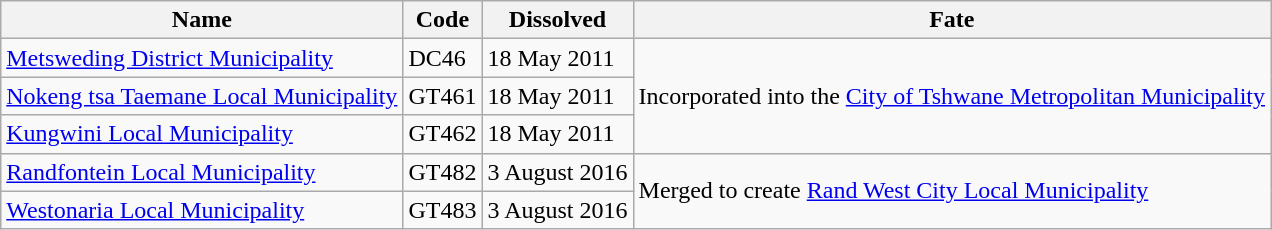<table class="wikitable">
<tr>
<th>Name</th>
<th>Code</th>
<th>Dissolved</th>
<th>Fate</th>
</tr>
<tr>
<td><a href='#'>Metsweding District Municipality</a></td>
<td>DC46</td>
<td>18 May 2011</td>
<td rowspan=3>Incorporated into the <a href='#'>City of Tshwane Metropolitan Municipality</a></td>
</tr>
<tr>
<td><a href='#'>Nokeng tsa Taemane Local Municipality</a></td>
<td>GT461</td>
<td>18 May 2011</td>
</tr>
<tr>
<td><a href='#'>Kungwini Local Municipality</a></td>
<td>GT462</td>
<td>18 May 2011</td>
</tr>
<tr>
<td><a href='#'>Randfontein Local Municipality</a></td>
<td>GT482</td>
<td>3 August 2016</td>
<td rowspan=2>Merged to create <a href='#'>Rand West City Local Municipality</a></td>
</tr>
<tr>
<td><a href='#'>Westonaria Local Municipality</a></td>
<td>GT483</td>
<td>3 August 2016</td>
</tr>
</table>
